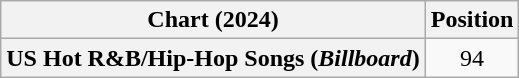<table class="wikitable plainrowheaders" style="text-align:center">
<tr>
<th scope="col">Chart (2024)</th>
<th scope="col">Position</th>
</tr>
<tr>
<th scope="row">US Hot R&B/Hip-Hop Songs (<em>Billboard</em>)</th>
<td>94</td>
</tr>
</table>
